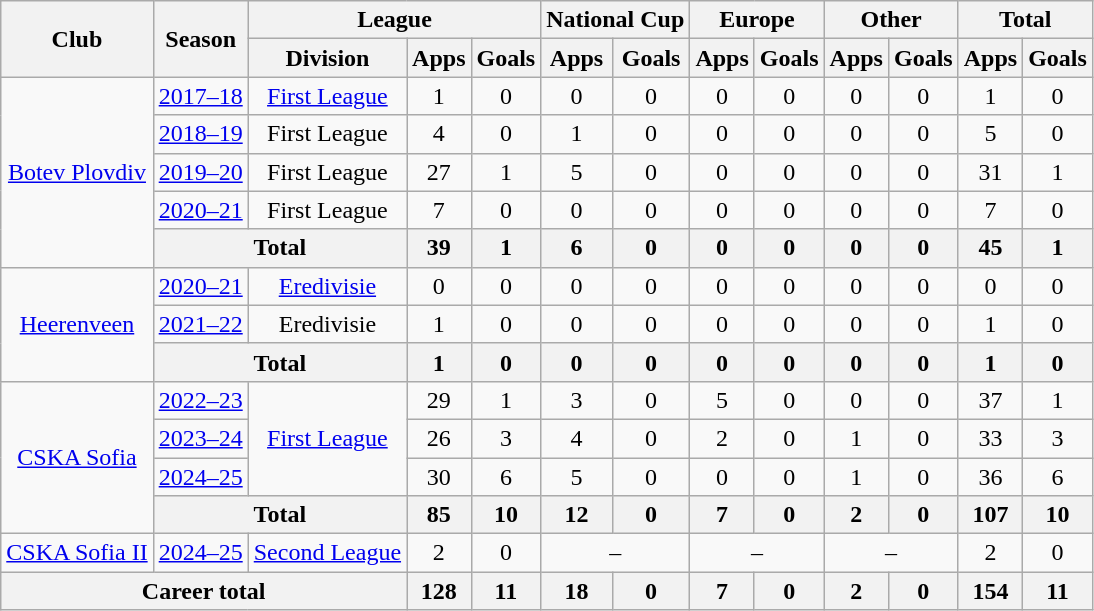<table class="wikitable" style="text-align: center">
<tr>
<th rowspan="2">Club</th>
<th rowspan="2">Season</th>
<th colspan="3">League</th>
<th colspan="2">National Cup</th>
<th colspan="2">Europe</th>
<th colspan="2">Other</th>
<th colspan="2">Total</th>
</tr>
<tr>
<th>Division</th>
<th>Apps</th>
<th>Goals</th>
<th>Apps</th>
<th>Goals</th>
<th>Apps</th>
<th>Goals</th>
<th>Apps</th>
<th>Goals</th>
<th>Apps</th>
<th>Goals</th>
</tr>
<tr>
<td rowspan="5"><a href='#'>Botev Plovdiv</a></td>
<td><a href='#'>2017–18</a></td>
<td><a href='#'>First League</a></td>
<td>1</td>
<td>0</td>
<td>0</td>
<td>0</td>
<td>0</td>
<td>0</td>
<td>0</td>
<td>0</td>
<td>1</td>
<td>0</td>
</tr>
<tr>
<td><a href='#'>2018–19</a></td>
<td>First League</td>
<td>4</td>
<td>0</td>
<td>1</td>
<td>0</td>
<td>0</td>
<td>0</td>
<td>0</td>
<td>0</td>
<td>5</td>
<td>0</td>
</tr>
<tr>
<td><a href='#'>2019–20</a></td>
<td>First League</td>
<td>27</td>
<td>1</td>
<td>5</td>
<td>0</td>
<td>0</td>
<td>0</td>
<td>0</td>
<td>0</td>
<td>31</td>
<td>1</td>
</tr>
<tr>
<td><a href='#'>2020–21</a></td>
<td>First League</td>
<td>7</td>
<td>0</td>
<td>0</td>
<td>0</td>
<td>0</td>
<td>0</td>
<td>0</td>
<td>0</td>
<td>7</td>
<td>0</td>
</tr>
<tr>
<th colspan="2">Total</th>
<th>39</th>
<th>1</th>
<th>6</th>
<th>0</th>
<th>0</th>
<th>0</th>
<th>0</th>
<th>0</th>
<th>45</th>
<th>1</th>
</tr>
<tr>
<td rowspan="3"><a href='#'>Heerenveen</a></td>
<td><a href='#'>2020–21</a></td>
<td><a href='#'>Eredivisie</a></td>
<td>0</td>
<td>0</td>
<td>0</td>
<td>0</td>
<td>0</td>
<td>0</td>
<td>0</td>
<td>0</td>
<td>0</td>
<td>0</td>
</tr>
<tr>
<td><a href='#'>2021–22</a></td>
<td>Eredivisie</td>
<td>1</td>
<td>0</td>
<td>0</td>
<td>0</td>
<td>0</td>
<td>0</td>
<td>0</td>
<td>0</td>
<td>1</td>
<td>0</td>
</tr>
<tr>
<th colspan="2">Total</th>
<th>1</th>
<th>0</th>
<th>0</th>
<th>0</th>
<th>0</th>
<th>0</th>
<th>0</th>
<th>0</th>
<th>1</th>
<th>0</th>
</tr>
<tr>
<td rowspan=4><a href='#'>CSKA Sofia</a></td>
<td><a href='#'>2022–23</a></td>
<td rowspan=3><a href='#'>First League</a></td>
<td>29</td>
<td>1</td>
<td>3</td>
<td>0</td>
<td>5</td>
<td>0</td>
<td>0</td>
<td>0</td>
<td>37</td>
<td>1</td>
</tr>
<tr>
<td><a href='#'>2023–24</a></td>
<td>26</td>
<td>3</td>
<td>4</td>
<td>0</td>
<td>2</td>
<td>0</td>
<td>1</td>
<td>0</td>
<td>33</td>
<td>3</td>
</tr>
<tr>
<td><a href='#'>2024–25</a></td>
<td>30</td>
<td>6</td>
<td>5</td>
<td>0</td>
<td>0</td>
<td>0</td>
<td>1</td>
<td>0</td>
<td>36</td>
<td>6</td>
</tr>
<tr>
<th colspan="2">Total</th>
<th>85</th>
<th>10</th>
<th>12</th>
<th>0</th>
<th>7</th>
<th>0</th>
<th>2</th>
<th>0</th>
<th>107</th>
<th>10</th>
</tr>
<tr>
<td align=center valign=center><a href='#'>CSKA Sofia II</a></td>
<td><a href='#'>2024–25</a></td>
<td><a href='#'>Second League</a></td>
<td>2</td>
<td>0</td>
<td colspan="2">–</td>
<td colspan="2">–</td>
<td colspan="2">–</td>
<td>2</td>
<td>0</td>
</tr>
<tr>
<th colspan="3">Career total</th>
<th>128</th>
<th>11</th>
<th>18</th>
<th>0</th>
<th>7</th>
<th>0</th>
<th>2</th>
<th>0</th>
<th>154</th>
<th>11</th>
</tr>
</table>
